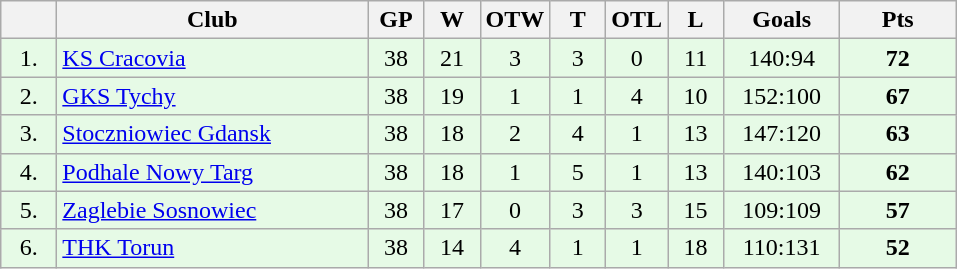<table class="wikitable">
<tr>
<th width="30"></th>
<th width="200">Club</th>
<th width="30">GP</th>
<th width="30">W</th>
<th width="30">OTW</th>
<th width="30">T</th>
<th width="30">OTL</th>
<th width="30">L</th>
<th width="70">Goals</th>
<th width="70">Pts</th>
</tr>
<tr bgcolor="#e6fae6" align="center">
<td>1.</td>
<td align="left"><a href='#'>KS Cracovia</a></td>
<td>38</td>
<td>21</td>
<td>3</td>
<td>3</td>
<td>0</td>
<td>11</td>
<td>140:94</td>
<td><strong>72</strong></td>
</tr>
<tr bgcolor="#e6fae6" align="center">
<td>2.</td>
<td align="left"><a href='#'>GKS Tychy</a></td>
<td>38</td>
<td>19</td>
<td>1</td>
<td>1</td>
<td>4</td>
<td>10</td>
<td>152:100</td>
<td><strong>67</strong></td>
</tr>
<tr bgcolor="#e6fae6" align="center">
<td>3.</td>
<td align="left"><a href='#'>Stoczniowiec Gdansk</a></td>
<td>38</td>
<td>18</td>
<td>2</td>
<td>4</td>
<td>1</td>
<td>13</td>
<td>147:120</td>
<td><strong>63</strong></td>
</tr>
<tr bgcolor="#e6fae6" align="center">
<td>4.</td>
<td align="left"><a href='#'>Podhale Nowy Targ</a></td>
<td>38</td>
<td>18</td>
<td>1</td>
<td>5</td>
<td>1</td>
<td>13</td>
<td>140:103</td>
<td><strong>62</strong></td>
</tr>
<tr bgcolor="#e6fae6" align="center">
<td>5.</td>
<td align="left"><a href='#'>Zaglebie Sosnowiec</a></td>
<td>38</td>
<td>17</td>
<td>0</td>
<td>3</td>
<td>3</td>
<td>15</td>
<td>109:109</td>
<td><strong>57</strong></td>
</tr>
<tr bgcolor="#e6fae6" align="center">
<td>6.</td>
<td align="left"><a href='#'>THK Torun</a></td>
<td>38</td>
<td>14</td>
<td>4</td>
<td>1</td>
<td>1</td>
<td>18</td>
<td>110:131</td>
<td><strong>52</strong></td>
</tr>
</table>
